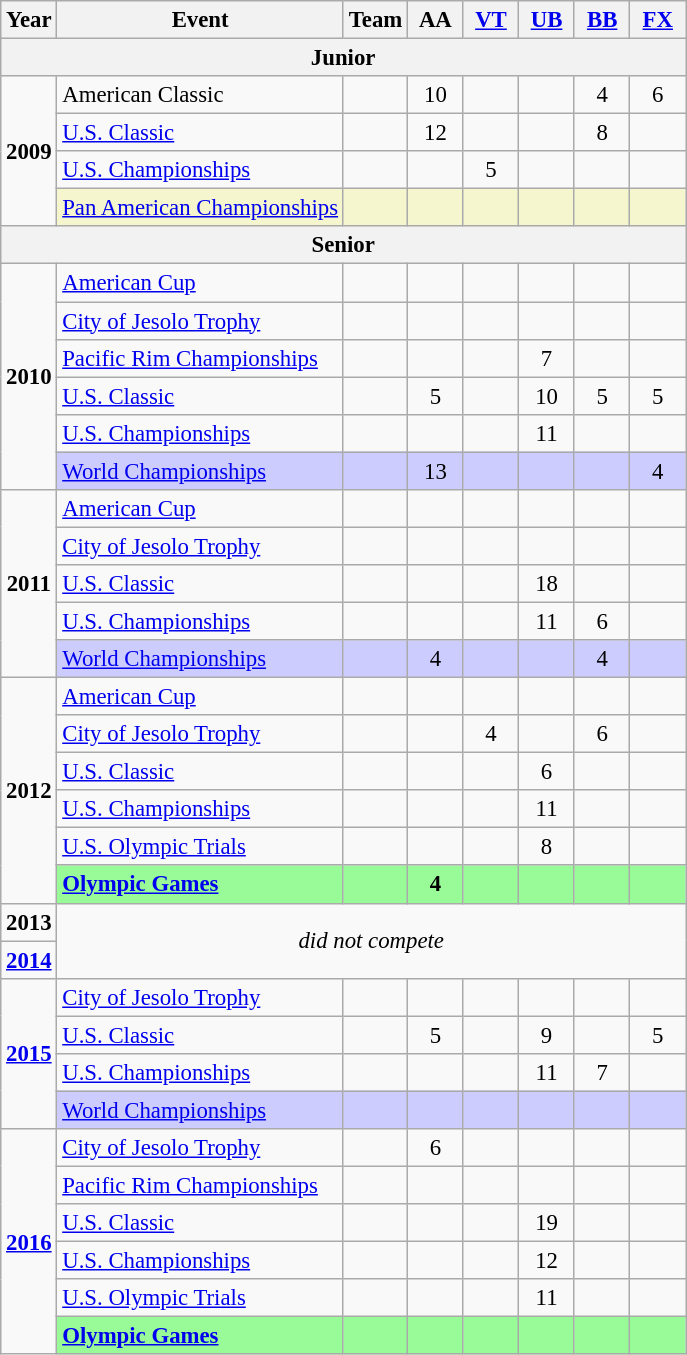<table class="wikitable" style="text-align:center; font-size:95%;">
<tr>
<th align=center>Year</th>
<th align=center>Event</th>
<th style="width:30px;">Team</th>
<th style="width:30px;">AA</th>
<th style="width:30px;"><a href='#'>VT</a></th>
<th style="width:30px;"><a href='#'>UB</a></th>
<th style="width:30px;"><a href='#'>BB</a></th>
<th style="width:30px;"><a href='#'>FX</a></th>
</tr>
<tr>
<th colspan="8">Junior</th>
</tr>
<tr>
<td rowspan="4"><strong>2009</strong></td>
<td align=left>American Classic</td>
<td></td>
<td>10</td>
<td></td>
<td></td>
<td>4</td>
<td>6</td>
</tr>
<tr>
<td align=left><a href='#'>U.S. Classic</a></td>
<td></td>
<td>12</td>
<td></td>
<td></td>
<td>8</td>
<td></td>
</tr>
<tr>
<td align=left><a href='#'>U.S. Championships</a></td>
<td></td>
<td></td>
<td>5</td>
<td></td>
<td></td>
<td></td>
</tr>
<tr bgcolor="#f5f6ce">
<td align=left><a href='#'>Pan American Championships</a></td>
<td></td>
<td></td>
<td></td>
<td></td>
<td></td>
<td></td>
</tr>
<tr>
<th colspan="8">Senior</th>
</tr>
<tr>
<td rowspan="6"><strong>2010</strong></td>
<td align=left><a href='#'>American Cup</a></td>
<td></td>
<td></td>
<td></td>
<td></td>
<td></td>
<td></td>
</tr>
<tr>
<td align=left><a href='#'>City of Jesolo Trophy</a></td>
<td></td>
<td></td>
<td></td>
<td></td>
<td></td>
<td></td>
</tr>
<tr>
<td align=left><a href='#'>Pacific Rim Championships</a></td>
<td></td>
<td></td>
<td></td>
<td>7</td>
<td></td>
<td></td>
</tr>
<tr>
<td align=left><a href='#'>U.S. Classic</a></td>
<td></td>
<td>5</td>
<td></td>
<td>10</td>
<td>5</td>
<td>5</td>
</tr>
<tr>
<td align=left><a href='#'>U.S. Championships</a></td>
<td></td>
<td></td>
<td></td>
<td>11</td>
<td></td>
<td></td>
</tr>
<tr bgcolor=#CCCCFF>
<td align=left><a href='#'>World Championships</a></td>
<td></td>
<td>13</td>
<td></td>
<td></td>
<td></td>
<td>4</td>
</tr>
<tr>
<td rowspan="5"><strong>2011</strong></td>
<td align=left><a href='#'>American Cup</a></td>
<td></td>
<td></td>
<td></td>
<td></td>
<td></td>
<td></td>
</tr>
<tr>
<td align=left><a href='#'>City of Jesolo Trophy</a></td>
<td></td>
<td></td>
<td></td>
<td></td>
<td></td>
<td></td>
</tr>
<tr>
<td align=left><a href='#'>U.S. Classic</a></td>
<td></td>
<td></td>
<td></td>
<td>18</td>
<td></td>
<td></td>
</tr>
<tr>
<td align=left><a href='#'>U.S. Championships</a></td>
<td></td>
<td></td>
<td></td>
<td>11</td>
<td>6</td>
<td></td>
</tr>
<tr bgcolor=#CCCCFF>
<td align=left><a href='#'>World Championships</a></td>
<td></td>
<td>4</td>
<td></td>
<td></td>
<td>4</td>
<td></td>
</tr>
<tr>
<td rowspan="6"><strong>2012</strong></td>
<td align=left><a href='#'>American Cup</a></td>
<td></td>
<td></td>
<td></td>
<td></td>
<td></td>
<td></td>
</tr>
<tr>
<td align=left><a href='#'>City of Jesolo Trophy</a></td>
<td></td>
<td></td>
<td>4</td>
<td></td>
<td>6</td>
<td></td>
</tr>
<tr>
<td align=left><a href='#'>U.S. Classic</a></td>
<td></td>
<td></td>
<td></td>
<td>6</td>
<td></td>
<td></td>
</tr>
<tr>
<td align=left><a href='#'>U.S. Championships</a></td>
<td></td>
<td></td>
<td></td>
<td>11</td>
<td></td>
<td></td>
</tr>
<tr>
<td align=left><a href='#'>U.S. Olympic Trials</a></td>
<td></td>
<td></td>
<td></td>
<td>8</td>
<td></td>
<td></td>
</tr>
<tr bgcolor=98FB98>
<td align=left><strong><a href='#'>Olympic Games</a></strong></td>
<td></td>
<td><strong>4</strong></td>
<td></td>
<td></td>
<td></td>
<td></td>
</tr>
<tr>
<td rowspan="1"><strong>2013</strong></td>
<td colspan=7 rowspan=2><em>did not compete</em></td>
</tr>
<tr>
<td rowspan="1"><strong><a href='#'>2014</a></strong></td>
</tr>
<tr>
<td rowspan="4"><strong><a href='#'>2015</a></strong></td>
<td align=left><a href='#'>City of Jesolo Trophy</a></td>
<td></td>
<td></td>
<td></td>
<td></td>
<td></td>
<td></td>
</tr>
<tr>
<td align=left><a href='#'>U.S. Classic</a></td>
<td></td>
<td>5</td>
<td></td>
<td>9</td>
<td></td>
<td>5</td>
</tr>
<tr>
<td align=left><a href='#'>U.S. Championships</a></td>
<td></td>
<td></td>
<td></td>
<td>11</td>
<td>7</td>
<td></td>
</tr>
<tr bgcolor=#CCCCFF>
<td align=left><a href='#'>World Championships</a></td>
<td></td>
<td></td>
<td></td>
<td></td>
<td></td>
<td></td>
</tr>
<tr>
<td rowspan="6"><strong><a href='#'>2016</a></strong></td>
<td align=left><a href='#'>City of Jesolo Trophy</a></td>
<td></td>
<td>6</td>
<td></td>
<td></td>
<td></td>
<td></td>
</tr>
<tr>
<td align=left><a href='#'>Pacific Rim Championships</a></td>
<td></td>
<td></td>
<td></td>
<td></td>
<td></td>
<td></td>
</tr>
<tr>
<td align=left><a href='#'>U.S. Classic</a></td>
<td></td>
<td></td>
<td></td>
<td>19</td>
<td></td>
<td></td>
</tr>
<tr>
<td align=left><a href='#'>U.S. Championships</a></td>
<td></td>
<td></td>
<td></td>
<td>12</td>
<td></td>
<td></td>
</tr>
<tr>
<td align=left><a href='#'>U.S. Olympic Trials</a></td>
<td></td>
<td></td>
<td></td>
<td>11</td>
<td></td>
<td></td>
</tr>
<tr bgcolor=98FB98>
<td align=left><strong><a href='#'>Olympic Games</a></strong></td>
<td></td>
<td></td>
<td></td>
<td></td>
<td></td>
<td></td>
</tr>
</table>
